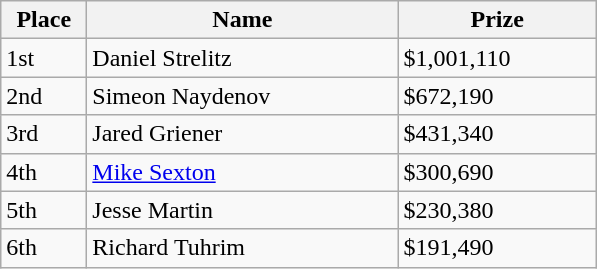<table class="wikitable">
<tr>
<th style="width:50px;">Place</th>
<th style="width:200px;">Name</th>
<th style="width:125px;">Prize</th>
</tr>
<tr>
<td>1st</td>
<td> Daniel Strelitz</td>
<td>$1,001,110</td>
</tr>
<tr>
<td>2nd</td>
<td> Simeon Naydenov</td>
<td>$672,190</td>
</tr>
<tr>
<td>3rd</td>
<td> Jared Griener</td>
<td>$431,340</td>
</tr>
<tr>
<td>4th</td>
<td> <a href='#'>Mike Sexton</a></td>
<td>$300,690</td>
</tr>
<tr>
<td>5th</td>
<td> Jesse Martin</td>
<td>$230,380</td>
</tr>
<tr>
<td>6th</td>
<td> Richard Tuhrim</td>
<td>$191,490</td>
</tr>
</table>
